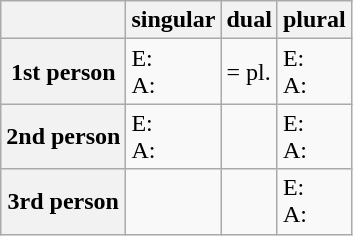<table class="wikitable">
<tr>
<th></th>
<th>singular</th>
<th>dual</th>
<th>plural</th>
</tr>
<tr>
<th>1st person</th>
<td>E: <br>A: </td>
<td>= pl.</td>
<td>E: <br>A: </td>
</tr>
<tr>
<th>2nd person</th>
<td>E: <br>A: </td>
<td></td>
<td>E: <br>A: </td>
</tr>
<tr>
<th>3rd person</th>
<td></td>
<td></td>
<td>E: <br>A: </td>
</tr>
</table>
